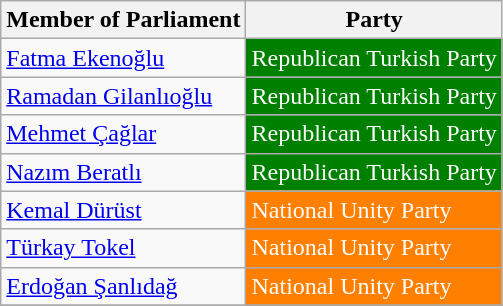<table class="wikitable">
<tr>
<th>Member of Parliament</th>
<th>Party</th>
</tr>
<tr>
<td><a href='#'>Fatma Ekenoğlu</a></td>
<td style="background:#008000; color:white">Republican Turkish Party</td>
</tr>
<tr>
<td><a href='#'>Ramadan Gilanlıoğlu</a></td>
<td style="background:#008000; color:white">Republican Turkish Party</td>
</tr>
<tr>
<td><a href='#'>Mehmet Çağlar</a></td>
<td style="background:#008000; color:white">Republican Turkish Party</td>
</tr>
<tr>
<td><a href='#'>Nazım Beratlı</a></td>
<td style="background:#008000; color:white">Republican Turkish Party</td>
</tr>
<tr>
<td><a href='#'>Kemal Dürüst</a></td>
<td style="background:#FF7F00; color:white">National Unity Party</td>
</tr>
<tr>
<td><a href='#'>Türkay Tokel</a></td>
<td style="background:#FF7F00; color:white">National Unity Party</td>
</tr>
<tr>
<td><a href='#'>Erdoğan Şanlıdağ</a></td>
<td style="background:#FF7F00; color:white">National Unity Party</td>
</tr>
<tr>
</tr>
</table>
